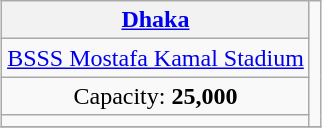<table class="wikitable" style="text-align:center; margin:0.2em auto;">
<tr>
<th><a href='#'>Dhaka</a></th>
<td rowspan="4"></td>
</tr>
<tr>
<td><a href='#'>BSSS Mostafa Kamal Stadium</a></td>
</tr>
<tr>
<td>Capacity: <strong>25,000</strong></td>
</tr>
<tr>
<td></td>
</tr>
<tr>
</tr>
</table>
